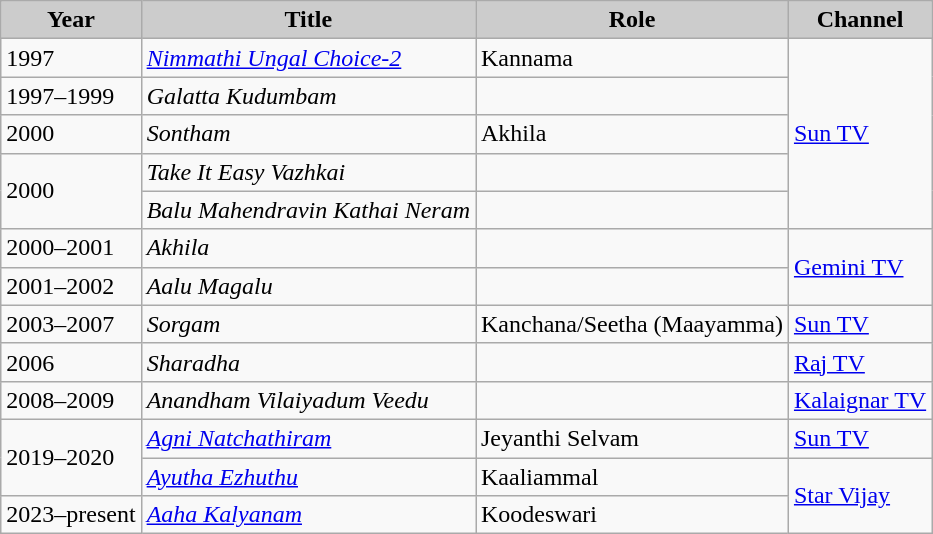<table class="wikitable">
<tr>
<th style="background:#ccc;">Year</th>
<th style="background:#ccc;">Title</th>
<th style="background:#ccc;">Role</th>
<th style="background:#ccc;">Channel</th>
</tr>
<tr>
<td>1997</td>
<td><a href='#'><em>Nimmathi Ungal Choice-2</em></a></td>
<td>Kannama</td>
<td rowspan=5><a href='#'>Sun TV</a></td>
</tr>
<tr>
<td>1997–1999</td>
<td><em>Galatta Kudumbam</em></td>
<td></td>
</tr>
<tr>
<td>2000</td>
<td><em>Sontham</em></td>
<td>Akhila</td>
</tr>
<tr>
<td rowspan=2>2000</td>
<td><em>Take It Easy Vazhkai</em></td>
<td></td>
</tr>
<tr>
<td><em>Balu Mahendravin Kathai Neram</em></td>
<td></td>
</tr>
<tr>
<td>2000–2001</td>
<td><em>Akhila</em></td>
<td></td>
<td rowspan=2><a href='#'>Gemini TV</a></td>
</tr>
<tr>
<td>2001–2002</td>
<td><em>Aalu Magalu</em></td>
<td></td>
</tr>
<tr>
<td>2003–2007</td>
<td><em>Sorgam</em></td>
<td>Kanchana/Seetha (Maayamma)</td>
<td><a href='#'>Sun TV</a></td>
</tr>
<tr>
<td>2006</td>
<td><em>Sharadha</em></td>
<td></td>
<td><a href='#'>Raj TV</a></td>
</tr>
<tr>
<td>2008–2009</td>
<td><em>Anandham Vilaiyadum Veedu</em></td>
<td></td>
<td><a href='#'>Kalaignar TV</a></td>
</tr>
<tr>
<td rowspan=2>2019–2020</td>
<td><a href='#'><em>Agni Natchathiram</em></a></td>
<td>Jeyanthi Selvam</td>
<td><a href='#'>Sun TV</a></td>
</tr>
<tr>
<td><a href='#'><em>Ayutha Ezhuthu</em></a></td>
<td>Kaaliammal</td>
<td rowspan=2><a href='#'>Star Vijay</a></td>
</tr>
<tr>
<td>2023–present</td>
<td><a href='#'><em>Aaha Kalyanam</em></a></td>
<td>Koodeswari</td>
</tr>
</table>
